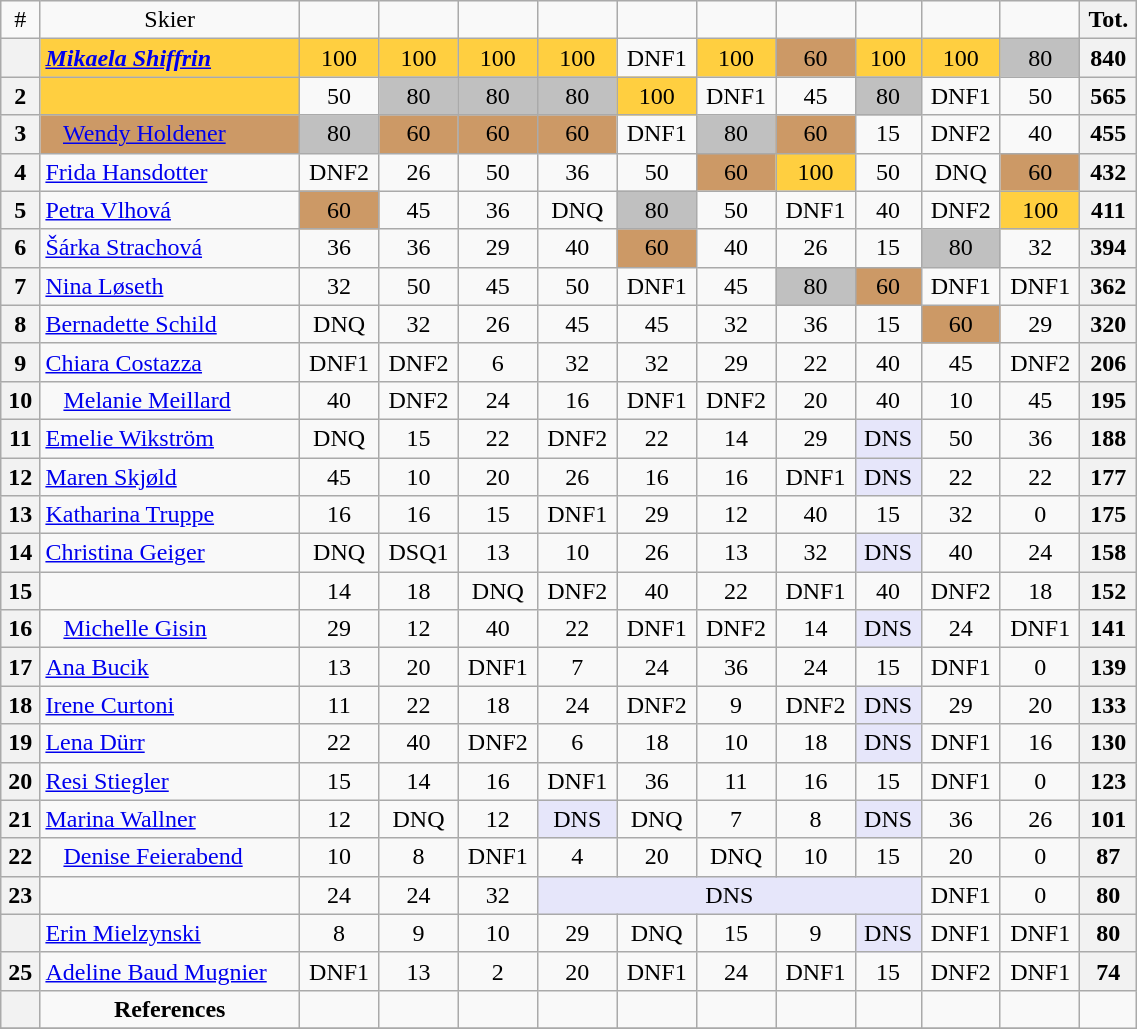<table class="wikitable" width=60% style="font-size:100%; text-align:center;">
<tr>
<td>#</td>
<td>Skier</td>
<td><br> </td>
<td><br> </td>
<td><br> </td>
<td><br> </td>
<td><br> </td>
<td><br> </td>
<td><br> </td>
<td><br> </td>
<td><br> </td>
<td><br> </td>
<th>Tot.</th>
</tr>
<tr>
<th></th>
<td align=left bgcolor=ffcf40> <strong><em><a href='#'>Mikaela Shiffrin</a></em></strong></td>
<td bgcolor=ffcf40>100</td>
<td bgcolor=ffcf40>100</td>
<td bgcolor=ffcf40>100</td>
<td bgcolor=ffcf40>100</td>
<td>DNF1</td>
<td bgcolor=ffcf40>100</td>
<td bgcolor=cc9966>60</td>
<td bgcolor=ffcf40>100</td>
<td bgcolor=ffcf40>100</td>
<td bgcolor=c0c0c0>80</td>
<th>840</th>
</tr>
<tr>
<th>2</th>
<td align=left bgcolor=ffcf40></td>
<td>50</td>
<td bgcolor=c0c0c0>80</td>
<td bgcolor=c0c0c0>80</td>
<td bgcolor=c0c0c0>80</td>
<td bgcolor=ffcf40>100</td>
<td>DNF1</td>
<td>45</td>
<td bgcolor=c0c0c0>80</td>
<td>DNF1</td>
<td>50</td>
<th>565</th>
</tr>
<tr>
<th>3</th>
<td align=left bgcolor=cc9966>   <a href='#'>Wendy Holdener</a></td>
<td bgcolor=c0c0c0>80</td>
<td bgcolor=cc9966>60</td>
<td bgcolor=cc9966>60</td>
<td bgcolor=cc9966>60</td>
<td>DNF1</td>
<td bgcolor=c0c0c0>80</td>
<td bgcolor=cc9966>60</td>
<td>15</td>
<td>DNF2</td>
<td>40</td>
<th>455</th>
</tr>
<tr>
<th>4</th>
<td align=left> <a href='#'>Frida Hansdotter</a></td>
<td>DNF2</td>
<td>26</td>
<td>50</td>
<td>36</td>
<td>50</td>
<td bgcolor=cc9966>60</td>
<td bgcolor=ffcf40>100</td>
<td>50</td>
<td>DNQ</td>
<td bgcolor=cc9966>60</td>
<th>432</th>
</tr>
<tr>
<th>5</th>
<td align=left> <a href='#'>Petra Vlhová</a></td>
<td bgcolor=cc9966>60</td>
<td>45</td>
<td>36</td>
<td>DNQ</td>
<td bgcolor=c0c0c0>80</td>
<td>50</td>
<td>DNF1</td>
<td>40</td>
<td>DNF2</td>
<td bgcolor=ffcf40>100</td>
<th>411</th>
</tr>
<tr>
<th>6</th>
<td align=left> <a href='#'>Šárka Strachová</a></td>
<td>36</td>
<td>36</td>
<td>29</td>
<td>40</td>
<td bgcolor=cc9966>60</td>
<td>40</td>
<td>26</td>
<td>15</td>
<td bgcolor=c0c0c0>80</td>
<td>32</td>
<th>394</th>
</tr>
<tr>
<th>7</th>
<td align=left> <a href='#'>Nina Løseth</a></td>
<td>32</td>
<td>50</td>
<td>45</td>
<td>50</td>
<td>DNF1</td>
<td>45</td>
<td bgcolor=c0c0c0>80</td>
<td bgcolor=cc9966>60</td>
<td>DNF1</td>
<td>DNF1</td>
<th>362</th>
</tr>
<tr>
<th>8</th>
<td align=left> <a href='#'>Bernadette Schild</a></td>
<td>DNQ</td>
<td>32</td>
<td>26</td>
<td>45</td>
<td>45</td>
<td>32</td>
<td>36</td>
<td>15</td>
<td bgcolor=cc9966>60</td>
<td>29</td>
<th>320</th>
</tr>
<tr>
<th>9</th>
<td align=left> <a href='#'>Chiara Costazza</a></td>
<td>DNF1</td>
<td>DNF2</td>
<td>6</td>
<td>32</td>
<td>32</td>
<td>29</td>
<td>22</td>
<td>40</td>
<td>45</td>
<td>DNF2</td>
<th>206</th>
</tr>
<tr>
<th>10</th>
<td align=left>   <a href='#'>Melanie Meillard</a></td>
<td>40</td>
<td>DNF2</td>
<td>24</td>
<td>16</td>
<td>DNF1</td>
<td>DNF2</td>
<td>20</td>
<td>40</td>
<td>10</td>
<td>45</td>
<th>195</th>
</tr>
<tr>
<th>11</th>
<td align=left> <a href='#'>Emelie Wikström</a></td>
<td>DNQ</td>
<td>15</td>
<td>22</td>
<td>DNF2</td>
<td>22</td>
<td>14</td>
<td>29</td>
<td bgcolor=lavender>DNS</td>
<td>50</td>
<td>36</td>
<th>188</th>
</tr>
<tr>
<th>12</th>
<td align=left> <a href='#'>Maren Skjøld</a></td>
<td>45</td>
<td>10</td>
<td>20</td>
<td>26</td>
<td>16</td>
<td>16</td>
<td>DNF1</td>
<td bgcolor=lavender>DNS</td>
<td>22</td>
<td>22</td>
<th>177</th>
</tr>
<tr>
<th>13</th>
<td align=left> <a href='#'>Katharina Truppe</a></td>
<td>16</td>
<td>16</td>
<td>15</td>
<td>DNF1</td>
<td>29</td>
<td>12</td>
<td>40</td>
<td>15</td>
<td>32</td>
<td>0</td>
<th>175</th>
</tr>
<tr>
<th>14</th>
<td align=left> <a href='#'>Christina Geiger</a></td>
<td>DNQ</td>
<td>DSQ1</td>
<td>13</td>
<td>10</td>
<td>26</td>
<td>13</td>
<td>32</td>
<td bgcolor=lavender>DNS</td>
<td>40</td>
<td>24</td>
<th>158</th>
</tr>
<tr>
<th>15</th>
<td align=left></td>
<td>14</td>
<td>18</td>
<td>DNQ</td>
<td>DNF2</td>
<td>40</td>
<td>22</td>
<td>DNF1</td>
<td>40</td>
<td>DNF2</td>
<td>18</td>
<th>152</th>
</tr>
<tr>
<th>16</th>
<td align=left>   <a href='#'>Michelle Gisin</a></td>
<td>29</td>
<td>12</td>
<td>40</td>
<td>22</td>
<td>DNF1</td>
<td>DNF2</td>
<td>14</td>
<td bgcolor=lavender>DNS</td>
<td>24</td>
<td>DNF1</td>
<th>141</th>
</tr>
<tr>
<th>17</th>
<td align=left> <a href='#'>Ana Bucik</a></td>
<td>13</td>
<td>20</td>
<td>DNF1</td>
<td>7</td>
<td>24</td>
<td>36</td>
<td>24</td>
<td>15</td>
<td>DNF1</td>
<td>0</td>
<th>139</th>
</tr>
<tr>
<th>18</th>
<td align=left> <a href='#'>Irene Curtoni</a></td>
<td>11</td>
<td>22</td>
<td>18</td>
<td>24</td>
<td>DNF2</td>
<td>9</td>
<td>DNF2</td>
<td bgcolor=lavender>DNS</td>
<td>29</td>
<td>20</td>
<th>133</th>
</tr>
<tr>
<th>19</th>
<td align=left> <a href='#'>Lena Dürr</a></td>
<td>22</td>
<td>40</td>
<td>DNF2</td>
<td>6</td>
<td>18</td>
<td>10</td>
<td>18</td>
<td bgcolor=lavender>DNS</td>
<td>DNF1</td>
<td>16</td>
<th>130</th>
</tr>
<tr>
<th>20</th>
<td align=left> <a href='#'>Resi Stiegler</a></td>
<td>15</td>
<td>14</td>
<td>16</td>
<td>DNF1</td>
<td>36</td>
<td>11</td>
<td>16</td>
<td>15</td>
<td>DNF1</td>
<td>0</td>
<th>123</th>
</tr>
<tr>
<th>21</th>
<td align=left> <a href='#'>Marina Wallner</a></td>
<td>12</td>
<td>DNQ</td>
<td>12</td>
<td bgcolor=lavender>DNS</td>
<td>DNQ</td>
<td>7</td>
<td>8</td>
<td bgcolor=lavender>DNS</td>
<td>36</td>
<td>26</td>
<th>101</th>
</tr>
<tr>
<th>22</th>
<td align=left>   <a href='#'>Denise Feierabend</a></td>
<td>10</td>
<td>8</td>
<td>DNF1</td>
<td>4</td>
<td>20</td>
<td>DNQ</td>
<td>10</td>
<td>15</td>
<td>20</td>
<td>0</td>
<th>87</th>
</tr>
<tr>
<th>23</th>
<td align=left></td>
<td>24</td>
<td>24</td>
<td>32</td>
<td colspan=5 bgcolor=lavender>DNS</td>
<td>DNF1</td>
<td>0</td>
<th>80</th>
</tr>
<tr>
<th></th>
<td align=left> <a href='#'>Erin Mielzynski</a></td>
<td>8</td>
<td>9</td>
<td>10</td>
<td>29</td>
<td>DNQ</td>
<td>15</td>
<td>9</td>
<td bgcolor=lavender>DNS</td>
<td>DNF1</td>
<td>DNF1</td>
<th>80</th>
</tr>
<tr>
<th>25</th>
<td align=left> <a href='#'>Adeline Baud Mugnier</a></td>
<td>DNF1</td>
<td>13</td>
<td>2</td>
<td>20</td>
<td>DNF1</td>
<td>24</td>
<td>DNF1</td>
<td>15</td>
<td>DNF2</td>
<td>DNF1</td>
<th>74</th>
</tr>
<tr>
<th></th>
<td align=center><strong>References</strong></td>
<td></td>
<td></td>
<td></td>
<td></td>
<td></td>
<td></td>
<td></td>
<td></td>
<td></td>
<td></td>
</tr>
<tr>
</tr>
</table>
